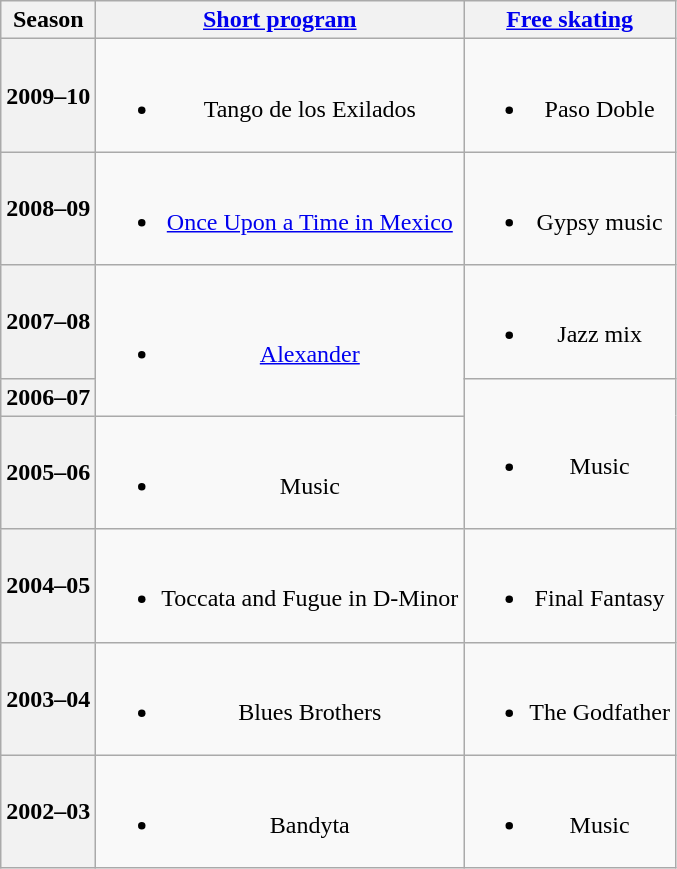<table class="wikitable" style="text-align:center">
<tr>
<th>Season</th>
<th><a href='#'>Short program</a></th>
<th><a href='#'>Free skating</a></th>
</tr>
<tr>
<th>2009–10 <br> </th>
<td><br><ul><li>Tango de los Exilados <br></li></ul></td>
<td><br><ul><li>Paso Doble</li></ul></td>
</tr>
<tr>
<th>2008–09 <br> </th>
<td><br><ul><li><a href='#'>Once Upon a Time in Mexico</a> <br></li></ul></td>
<td><br><ul><li>Gypsy music</li></ul></td>
</tr>
<tr>
<th>2007–08 <br> </th>
<td rowspan=2><br><ul><li><a href='#'>Alexander</a> <br></li></ul></td>
<td><br><ul><li>Jazz mix</li></ul></td>
</tr>
<tr>
<th>2006–07 <br> </th>
<td rowspan=2><br><ul><li>Music <br></li></ul></td>
</tr>
<tr>
<th>2005–06 <br> </th>
<td><br><ul><li>Music <br></li></ul></td>
</tr>
<tr>
<th>2004–05 <br> </th>
<td><br><ul><li>Toccata and Fugue in D-Minor <br></li></ul></td>
<td><br><ul><li>Final Fantasy</li></ul></td>
</tr>
<tr>
<th>2003–04 <br> </th>
<td><br><ul><li>Blues Brothers <br></li></ul></td>
<td><br><ul><li>The Godfather <br></li></ul></td>
</tr>
<tr>
<th>2002–03 <br> </th>
<td><br><ul><li>Bandyta <br></li></ul></td>
<td><br><ul><li>Music <br></li></ul></td>
</tr>
</table>
